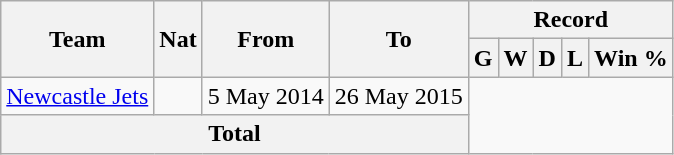<table class="wikitable" style="text-align: center">
<tr>
<th rowspan=2>Team</th>
<th rowspan=2>Nat</th>
<th rowspan=2>From</th>
<th rowspan=2>To</th>
<th colspan=5>Record</th>
</tr>
<tr>
<th>G</th>
<th>W</th>
<th>D</th>
<th>L</th>
<th>Win %</th>
</tr>
<tr>
<td align=left><a href='#'>Newcastle Jets</a></td>
<td></td>
<td align=left>5 May 2014</td>
<td align=left>26 May 2015<br></td>
</tr>
<tr>
<th colspan=4>Total<br></th>
</tr>
</table>
